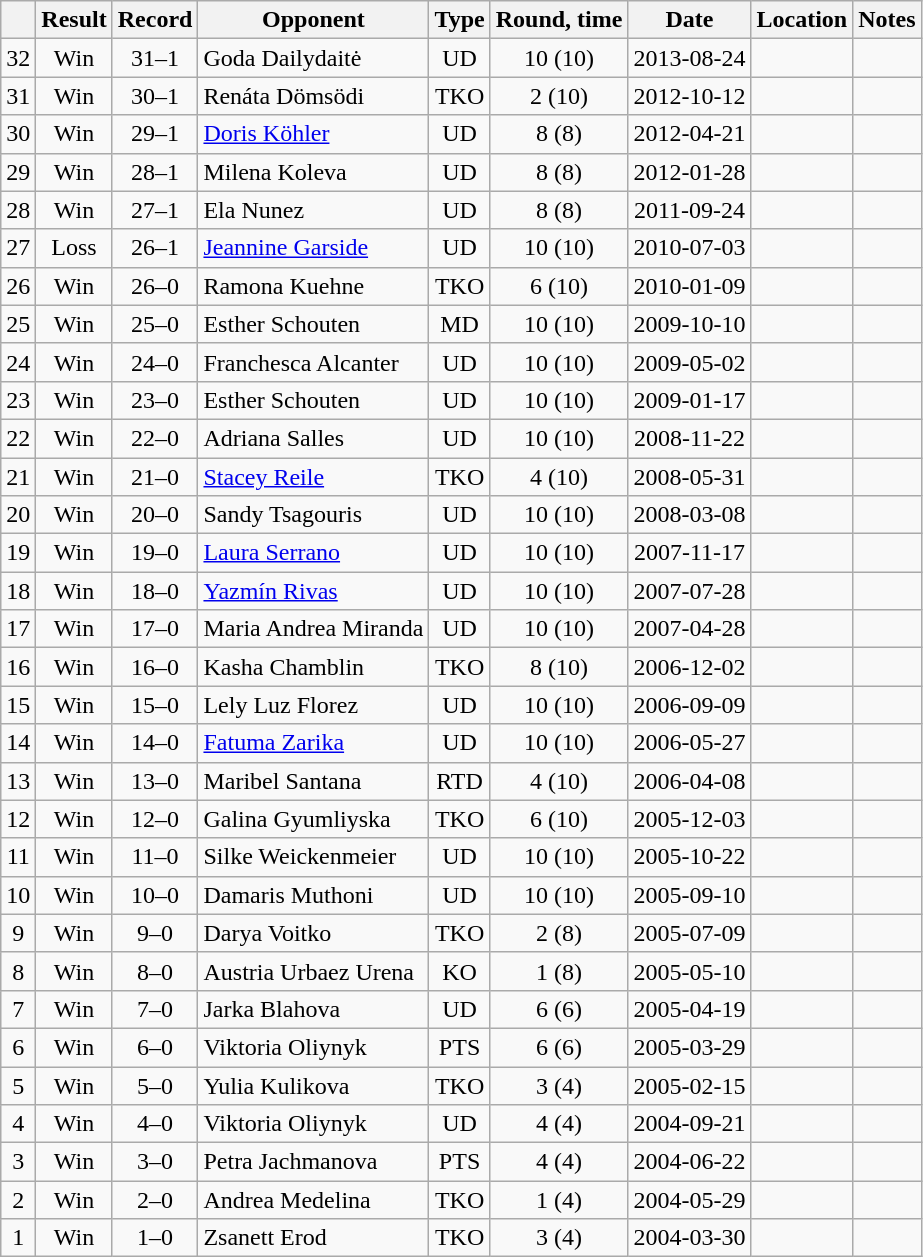<table class=wikitable style=text-align:center>
<tr>
<th></th>
<th>Result</th>
<th>Record</th>
<th>Opponent</th>
<th>Type</th>
<th>Round, time</th>
<th>Date</th>
<th>Location</th>
<th>Notes</th>
</tr>
<tr>
<td>32</td>
<td>Win</td>
<td>31–1</td>
<td align=left>Goda Dailydaitė</td>
<td>UD</td>
<td>10 (10)</td>
<td>2013-08-24</td>
<td align=left></td>
<td align=left></td>
</tr>
<tr>
<td>31</td>
<td>Win</td>
<td>30–1</td>
<td align=left>Renáta Dömsödi</td>
<td>TKO</td>
<td>2 (10)</td>
<td>2012-10-12</td>
<td align=left></td>
<td align=left></td>
</tr>
<tr>
<td>30</td>
<td>Win</td>
<td>29–1</td>
<td align=left><a href='#'>Doris Köhler</a></td>
<td>UD</td>
<td>8 (8)</td>
<td>2012-04-21</td>
<td align=left></td>
<td align=left></td>
</tr>
<tr>
<td>29</td>
<td>Win</td>
<td>28–1</td>
<td align=left>Milena Koleva</td>
<td>UD</td>
<td>8 (8)</td>
<td>2012-01-28</td>
<td align=left></td>
<td align=left></td>
</tr>
<tr>
<td>28</td>
<td>Win</td>
<td>27–1</td>
<td align=left>Ela Nunez</td>
<td>UD</td>
<td>8 (8)</td>
<td>2011-09-24</td>
<td align=left></td>
<td align=left></td>
</tr>
<tr>
<td>27</td>
<td>Loss</td>
<td>26–1</td>
<td align=left><a href='#'>Jeannine Garside</a></td>
<td>UD</td>
<td>10 (10)</td>
<td>2010-07-03</td>
<td align=left></td>
<td align=left></td>
</tr>
<tr>
<td>26</td>
<td>Win</td>
<td>26–0</td>
<td align=left>Ramona Kuehne</td>
<td>TKO</td>
<td>6 (10)</td>
<td>2010-01-09</td>
<td align=left></td>
<td align=left></td>
</tr>
<tr>
<td>25</td>
<td>Win</td>
<td>25–0</td>
<td align=left>Esther Schouten</td>
<td>MD</td>
<td>10 (10)</td>
<td>2009-10-10</td>
<td align=left></td>
<td align=left></td>
</tr>
<tr>
<td>24</td>
<td>Win</td>
<td>24–0</td>
<td align=left>Franchesca Alcanter</td>
<td>UD</td>
<td>10 (10)</td>
<td>2009-05-02</td>
<td align=left></td>
<td align=left></td>
</tr>
<tr>
<td>23</td>
<td>Win</td>
<td>23–0</td>
<td align=left>Esther Schouten</td>
<td>UD</td>
<td>10 (10)</td>
<td>2009-01-17</td>
<td align=left></td>
<td align=left></td>
</tr>
<tr>
<td>22</td>
<td>Win</td>
<td>22–0</td>
<td align=left>Adriana Salles</td>
<td>UD</td>
<td>10 (10)</td>
<td>2008-11-22</td>
<td align=left></td>
<td align=left></td>
</tr>
<tr>
<td>21</td>
<td>Win</td>
<td>21–0</td>
<td align=left><a href='#'>Stacey Reile</a></td>
<td>TKO</td>
<td>4 (10)</td>
<td>2008-05-31</td>
<td align=left></td>
<td align=left></td>
</tr>
<tr>
<td>20</td>
<td>Win</td>
<td>20–0</td>
<td align=left>Sandy Tsagouris</td>
<td>UD</td>
<td>10 (10)</td>
<td>2008-03-08</td>
<td align=left></td>
<td align=left></td>
</tr>
<tr>
<td>19</td>
<td>Win</td>
<td>19–0</td>
<td align=left><a href='#'>Laura Serrano</a></td>
<td>UD</td>
<td>10 (10)</td>
<td>2007-11-17</td>
<td align=left></td>
<td align=left></td>
</tr>
<tr>
<td>18</td>
<td>Win</td>
<td>18–0</td>
<td align=left><a href='#'>Yazmín Rivas</a></td>
<td>UD</td>
<td>10 (10)</td>
<td>2007-07-28</td>
<td align=left></td>
<td align=left></td>
</tr>
<tr>
<td>17</td>
<td>Win</td>
<td>17–0</td>
<td align=left>Maria Andrea Miranda</td>
<td>UD</td>
<td>10 (10)</td>
<td>2007-04-28</td>
<td align=left></td>
<td align=left></td>
</tr>
<tr>
<td>16</td>
<td>Win</td>
<td>16–0</td>
<td align=left>Kasha Chamblin</td>
<td>TKO</td>
<td>8 (10)</td>
<td>2006-12-02</td>
<td align=left></td>
<td align=left></td>
</tr>
<tr>
<td>15</td>
<td>Win</td>
<td>15–0</td>
<td align=left>Lely Luz Florez</td>
<td>UD</td>
<td>10 (10)</td>
<td>2006-09-09</td>
<td align=left></td>
<td align=left></td>
</tr>
<tr>
<td>14</td>
<td>Win</td>
<td>14–0</td>
<td align=left><a href='#'>Fatuma Zarika</a></td>
<td>UD</td>
<td>10 (10)</td>
<td>2006-05-27</td>
<td align=left></td>
<td align=left></td>
</tr>
<tr>
<td>13</td>
<td>Win</td>
<td>13–0</td>
<td align=left>Maribel Santana</td>
<td>RTD</td>
<td>4 (10)</td>
<td>2006-04-08</td>
<td align=left></td>
<td align=left></td>
</tr>
<tr>
<td>12</td>
<td>Win</td>
<td>12–0</td>
<td align=left>Galina Gyumliyska</td>
<td>TKO</td>
<td>6 (10)</td>
<td>2005-12-03</td>
<td align=left></td>
<td align=left></td>
</tr>
<tr>
<td>11</td>
<td>Win</td>
<td>11–0</td>
<td align=left>Silke Weickenmeier</td>
<td>UD</td>
<td>10 (10)</td>
<td>2005-10-22</td>
<td align=left></td>
<td align=left></td>
</tr>
<tr>
<td>10</td>
<td>Win</td>
<td>10–0</td>
<td align=left>Damaris Muthoni</td>
<td>UD</td>
<td>10 (10)</td>
<td>2005-09-10</td>
<td align=left></td>
<td align=left></td>
</tr>
<tr>
<td>9</td>
<td>Win</td>
<td>9–0</td>
<td align=left>Darya Voitko</td>
<td>TKO</td>
<td>2 (8)</td>
<td>2005-07-09</td>
<td align=left></td>
<td align=left></td>
</tr>
<tr>
<td>8</td>
<td>Win</td>
<td>8–0</td>
<td align=left>Austria Urbaez Urena</td>
<td>KO</td>
<td>1 (8)</td>
<td>2005-05-10</td>
<td align=left></td>
<td align=left></td>
</tr>
<tr>
<td>7</td>
<td>Win</td>
<td>7–0</td>
<td align=left>Jarka Blahova</td>
<td>UD</td>
<td>6 (6)</td>
<td>2005-04-19</td>
<td align=left></td>
<td align=left></td>
</tr>
<tr>
<td>6</td>
<td>Win</td>
<td>6–0</td>
<td align=left>Viktoria Oliynyk</td>
<td>PTS</td>
<td>6 (6)</td>
<td>2005-03-29</td>
<td align=left></td>
<td align=left></td>
</tr>
<tr>
<td>5</td>
<td>Win</td>
<td>5–0</td>
<td align=left>Yulia Kulikova</td>
<td>TKO</td>
<td>3 (4)</td>
<td>2005-02-15</td>
<td align=left></td>
<td align=left></td>
</tr>
<tr>
<td>4</td>
<td>Win</td>
<td>4–0</td>
<td align=left>Viktoria Oliynyk</td>
<td>UD</td>
<td>4 (4)</td>
<td>2004-09-21</td>
<td align=left></td>
<td align=left></td>
</tr>
<tr>
<td>3</td>
<td>Win</td>
<td>3–0</td>
<td align=left>Petra Jachmanova</td>
<td>PTS</td>
<td>4 (4)</td>
<td>2004-06-22</td>
<td align=left></td>
<td align=left></td>
</tr>
<tr>
<td>2</td>
<td>Win</td>
<td>2–0</td>
<td align=left>Andrea Medelina</td>
<td>TKO</td>
<td>1 (4)</td>
<td>2004-05-29</td>
<td align=left></td>
<td align=left></td>
</tr>
<tr>
<td>1</td>
<td>Win</td>
<td>1–0</td>
<td align=left>Zsanett Erod</td>
<td>TKO</td>
<td>3 (4)</td>
<td>2004-03-30</td>
<td align=left></td>
<td align=left></td>
</tr>
</table>
